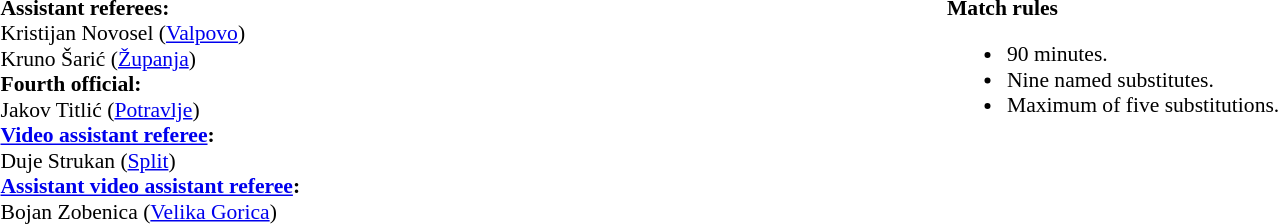<table style="width:100%; font-size:90%;">
<tr>
<td style="width:50%; vertical-align:top;"><br><strong>Assistant referees:</strong>
<br>Kristijan Novosel (<a href='#'>Valpovo</a>)
<br>Kruno Šarić (<a href='#'>Županja</a>)
<br><strong>Fourth official:</strong>
<br>Jakov Titlić (<a href='#'>Potravlje</a>)
<br><strong><a href='#'>Video assistant referee</a>:</strong>
<br>Duje Strukan (<a href='#'>Split</a>)
<br><strong><a href='#'>Assistant video assistant referee</a>:</strong>
<br>Bojan Zobenica (<a href='#'>Velika Gorica</a>)</td>
<td style="width:60%; vertical-align:top;"><br><strong>Match rules</strong><ul><li>90 minutes.</li><li>Nine named substitutes.</li><li>Maximum of five substitutions.</li></ul></td>
</tr>
</table>
